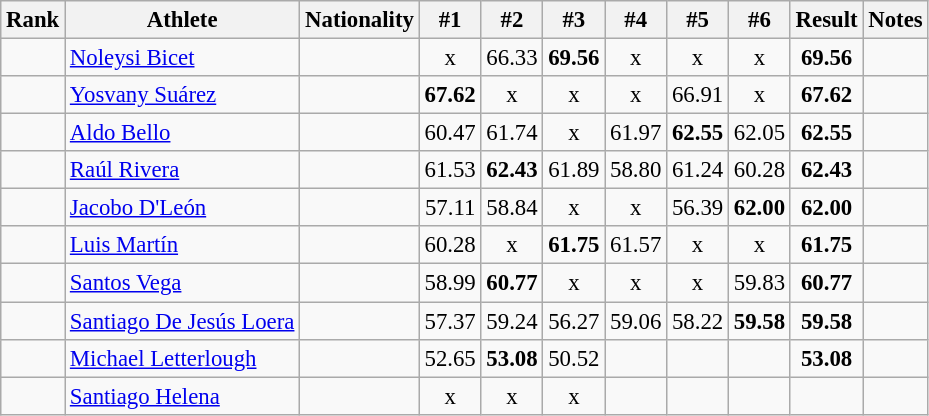<table class="wikitable sortable" style="text-align:center;font-size:95%">
<tr>
<th>Rank</th>
<th>Athlete</th>
<th>Nationality</th>
<th>#1</th>
<th>#2</th>
<th>#3</th>
<th>#4</th>
<th>#5</th>
<th>#6</th>
<th>Result</th>
<th>Notes</th>
</tr>
<tr>
<td></td>
<td align="left"><a href='#'>Noleysi Bicet</a></td>
<td align=left></td>
<td>x</td>
<td>66.33</td>
<td><strong>69.56</strong></td>
<td>x</td>
<td>x</td>
<td>x</td>
<td><strong>69.56</strong></td>
<td></td>
</tr>
<tr>
<td></td>
<td align="left"><a href='#'>Yosvany Suárez</a></td>
<td align=left></td>
<td><strong>67.62</strong></td>
<td>x</td>
<td>x</td>
<td>x</td>
<td>66.91</td>
<td>x</td>
<td><strong>67.62</strong></td>
<td></td>
</tr>
<tr>
<td></td>
<td align="left"><a href='#'>Aldo Bello</a></td>
<td align=left></td>
<td>60.47</td>
<td>61.74</td>
<td>x</td>
<td>61.97</td>
<td><strong>62.55</strong></td>
<td>62.05</td>
<td><strong>62.55</strong></td>
<td></td>
</tr>
<tr>
<td></td>
<td align="left"><a href='#'>Raúl Rivera</a></td>
<td align=left></td>
<td>61.53</td>
<td><strong>62.43</strong></td>
<td>61.89</td>
<td>58.80</td>
<td>61.24</td>
<td>60.28</td>
<td><strong>62.43</strong></td>
<td></td>
</tr>
<tr>
<td></td>
<td align="left"><a href='#'>Jacobo D'León</a></td>
<td align=left></td>
<td>57.11</td>
<td>58.84</td>
<td>x</td>
<td>x</td>
<td>56.39</td>
<td><strong>62.00</strong></td>
<td><strong>62.00</strong></td>
<td></td>
</tr>
<tr>
<td></td>
<td align="left"><a href='#'>Luis Martín</a></td>
<td align=left></td>
<td>60.28</td>
<td>x</td>
<td><strong>61.75</strong></td>
<td>61.57</td>
<td>x</td>
<td>x</td>
<td><strong>61.75</strong></td>
<td></td>
</tr>
<tr>
<td></td>
<td align="left"><a href='#'>Santos Vega</a></td>
<td align=left></td>
<td>58.99</td>
<td><strong>60.77</strong></td>
<td>x</td>
<td>x</td>
<td>x</td>
<td>59.83</td>
<td><strong>60.77</strong></td>
<td></td>
</tr>
<tr>
<td></td>
<td align="left"><a href='#'>Santiago De Jesús Loera</a></td>
<td align=left></td>
<td>57.37</td>
<td>59.24</td>
<td>56.27</td>
<td>59.06</td>
<td>58.22</td>
<td><strong>59.58</strong></td>
<td><strong>59.58</strong></td>
<td></td>
</tr>
<tr>
<td></td>
<td align="left"><a href='#'>Michael Letterlough</a></td>
<td align=left></td>
<td>52.65</td>
<td><strong>53.08</strong></td>
<td>50.52</td>
<td></td>
<td></td>
<td></td>
<td><strong>53.08</strong></td>
<td></td>
</tr>
<tr>
<td></td>
<td align="left"><a href='#'>Santiago Helena</a></td>
<td align=left></td>
<td>x</td>
<td>x</td>
<td>x</td>
<td></td>
<td></td>
<td></td>
<td><strong></strong></td>
<td></td>
</tr>
</table>
